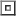<table>
<tr>
<td><br><table border=1>
<tr>
<td></td>
</tr>
</table>
</td>
</tr>
<tr>
</tr>
</table>
